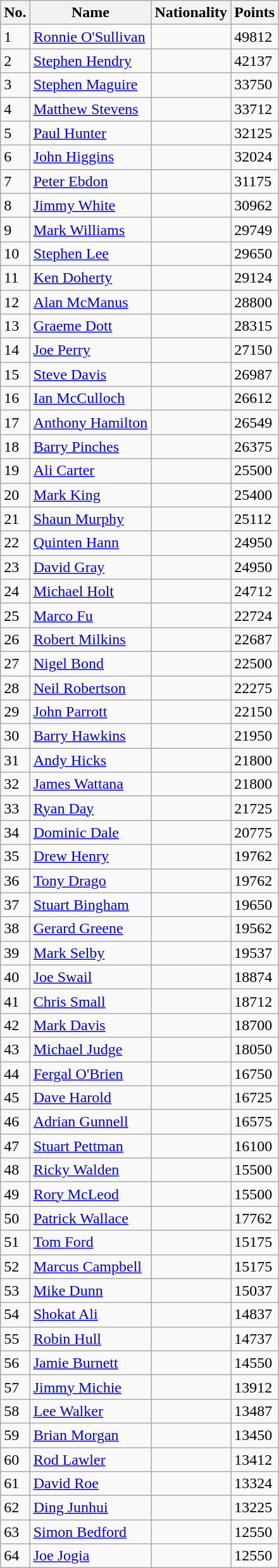<table class="wikitable">
<tr>
<th>No.</th>
<th align="left">Name</th>
<th align="left">Nationality</th>
<th align="left">Points</th>
</tr>
<tr>
<td>1</td>
<td><a href='#'>Ronnie O'Sullivan</a></td>
<td></td>
<td>49812</td>
</tr>
<tr>
<td>2</td>
<td><a href='#'>Stephen Hendry</a></td>
<td></td>
<td>42137</td>
</tr>
<tr>
<td>3</td>
<td><a href='#'>Stephen Maguire</a></td>
<td></td>
<td>33750</td>
</tr>
<tr>
<td>4</td>
<td><a href='#'>Matthew Stevens</a></td>
<td></td>
<td>33712</td>
</tr>
<tr>
<td>5</td>
<td><a href='#'>Paul Hunter</a></td>
<td></td>
<td>32125</td>
</tr>
<tr>
<td>6</td>
<td><a href='#'>John Higgins</a></td>
<td></td>
<td>32024</td>
</tr>
<tr>
<td>7</td>
<td><a href='#'>Peter Ebdon</a></td>
<td></td>
<td>31175</td>
</tr>
<tr>
<td>8</td>
<td><a href='#'>Jimmy White</a></td>
<td></td>
<td>30962</td>
</tr>
<tr>
<td>9</td>
<td><a href='#'>Mark Williams</a></td>
<td></td>
<td>29749</td>
</tr>
<tr>
<td>10</td>
<td><a href='#'>Stephen Lee</a></td>
<td></td>
<td>29650</td>
</tr>
<tr>
<td>11</td>
<td><a href='#'>Ken Doherty</a></td>
<td></td>
<td>29124</td>
</tr>
<tr>
<td>12</td>
<td><a href='#'>Alan McManus</a></td>
<td></td>
<td>28800</td>
</tr>
<tr>
<td>13</td>
<td><a href='#'>Graeme Dott</a></td>
<td></td>
<td>28315</td>
</tr>
<tr>
<td>14</td>
<td><a href='#'>Joe Perry</a></td>
<td></td>
<td>27150</td>
</tr>
<tr>
<td>15</td>
<td><a href='#'>Steve Davis</a></td>
<td></td>
<td>26987</td>
</tr>
<tr>
<td>16</td>
<td><a href='#'>Ian McCulloch</a></td>
<td></td>
<td>26612</td>
</tr>
<tr>
<td>17</td>
<td><a href='#'>Anthony Hamilton</a></td>
<td></td>
<td>26549</td>
</tr>
<tr>
<td>18</td>
<td><a href='#'>Barry Pinches</a></td>
<td></td>
<td>26375</td>
</tr>
<tr>
<td>19</td>
<td><a href='#'>Ali Carter</a></td>
<td></td>
<td>25500</td>
</tr>
<tr>
<td>20</td>
<td><a href='#'>Mark King</a></td>
<td></td>
<td>25400</td>
</tr>
<tr>
<td>21</td>
<td><a href='#'>Shaun Murphy</a></td>
<td></td>
<td>25112</td>
</tr>
<tr>
<td>22</td>
<td><a href='#'>Quinten Hann</a></td>
<td></td>
<td>24950</td>
</tr>
<tr>
<td>23</td>
<td><a href='#'>David Gray</a></td>
<td></td>
<td>24950</td>
</tr>
<tr>
<td>24</td>
<td><a href='#'>Michael Holt</a></td>
<td></td>
<td>24712</td>
</tr>
<tr>
<td>25</td>
<td><a href='#'>Marco Fu</a></td>
<td></td>
<td>22724</td>
</tr>
<tr>
<td>26</td>
<td><a href='#'>Robert Milkins</a></td>
<td></td>
<td>22687</td>
</tr>
<tr>
<td>27</td>
<td><a href='#'>Nigel Bond</a></td>
<td></td>
<td>22500</td>
</tr>
<tr>
<td>28</td>
<td><a href='#'>Neil Robertson</a></td>
<td></td>
<td>22275</td>
</tr>
<tr>
<td>29</td>
<td><a href='#'>John Parrott</a></td>
<td></td>
<td>22150</td>
</tr>
<tr>
<td>30</td>
<td><a href='#'>Barry Hawkins</a></td>
<td></td>
<td>21950</td>
</tr>
<tr>
<td>31</td>
<td><a href='#'>Andy Hicks</a></td>
<td></td>
<td>21800</td>
</tr>
<tr>
<td>32</td>
<td><a href='#'>James Wattana</a></td>
<td></td>
<td>21800</td>
</tr>
<tr>
<td>33</td>
<td><a href='#'>Ryan Day</a></td>
<td></td>
<td>21725</td>
</tr>
<tr>
<td>34</td>
<td><a href='#'>Dominic Dale</a></td>
<td></td>
<td>20775</td>
</tr>
<tr>
<td>35</td>
<td><a href='#'>Drew Henry</a></td>
<td></td>
<td>19762</td>
</tr>
<tr>
<td>36</td>
<td><a href='#'>Tony Drago</a></td>
<td></td>
<td>19762</td>
</tr>
<tr>
<td>37</td>
<td><a href='#'>Stuart Bingham</a></td>
<td></td>
<td>19650</td>
</tr>
<tr>
<td>38</td>
<td><a href='#'>Gerard Greene</a></td>
<td></td>
<td>19562</td>
</tr>
<tr>
<td>39</td>
<td><a href='#'>Mark Selby</a></td>
<td></td>
<td>19537</td>
</tr>
<tr>
<td>40</td>
<td><a href='#'>Joe Swail</a></td>
<td></td>
<td>18874</td>
</tr>
<tr>
<td>41</td>
<td><a href='#'>Chris Small</a></td>
<td></td>
<td>18712</td>
</tr>
<tr>
<td>42</td>
<td><a href='#'>Mark Davis</a></td>
<td></td>
<td>18700</td>
</tr>
<tr>
<td>43</td>
<td><a href='#'>Michael Judge</a></td>
<td></td>
<td>18050</td>
</tr>
<tr>
<td>44</td>
<td><a href='#'>Fergal O'Brien</a></td>
<td></td>
<td>16750</td>
</tr>
<tr>
<td>45</td>
<td><a href='#'>Dave Harold</a></td>
<td></td>
<td>16725</td>
</tr>
<tr>
<td>46</td>
<td><a href='#'>Adrian Gunnell</a></td>
<td></td>
<td>16575</td>
</tr>
<tr>
<td>47</td>
<td><a href='#'>Stuart Pettman</a></td>
<td></td>
<td>16100</td>
</tr>
<tr>
<td>48</td>
<td><a href='#'>Ricky Walden</a></td>
<td></td>
<td>15500</td>
</tr>
<tr>
<td>49</td>
<td><a href='#'>Rory McLeod</a></td>
<td></td>
<td>15500</td>
</tr>
<tr>
<td>50</td>
<td><a href='#'>Patrick Wallace</a></td>
<td></td>
<td>17762</td>
</tr>
<tr>
<td>51</td>
<td><a href='#'>Tom Ford</a></td>
<td></td>
<td>15175</td>
</tr>
<tr>
<td>52</td>
<td><a href='#'>Marcus Campbell</a></td>
<td></td>
<td>15175</td>
</tr>
<tr>
<td>53</td>
<td><a href='#'>Mike Dunn</a></td>
<td></td>
<td>15037</td>
</tr>
<tr>
<td>54</td>
<td><a href='#'>Shokat Ali</a></td>
<td></td>
<td>14837</td>
</tr>
<tr>
<td>55</td>
<td><a href='#'>Robin Hull</a></td>
<td></td>
<td>14737</td>
</tr>
<tr>
<td>56</td>
<td><a href='#'>Jamie Burnett</a></td>
<td></td>
<td>14550</td>
</tr>
<tr>
<td>57</td>
<td><a href='#'>Jimmy Michie</a></td>
<td></td>
<td>13912</td>
</tr>
<tr>
<td>58</td>
<td><a href='#'>Lee Walker</a></td>
<td></td>
<td>13487</td>
</tr>
<tr>
<td>59</td>
<td><a href='#'>Brian Morgan</a></td>
<td></td>
<td>13450</td>
</tr>
<tr>
<td>60</td>
<td><a href='#'>Rod Lawler</a></td>
<td></td>
<td>13412</td>
</tr>
<tr>
<td>61</td>
<td><a href='#'>David Roe</a></td>
<td></td>
<td>13324</td>
</tr>
<tr>
<td>62</td>
<td><a href='#'>Ding Junhui</a></td>
<td></td>
<td>13225</td>
</tr>
<tr>
<td>63</td>
<td><a href='#'>Simon Bedford</a></td>
<td></td>
<td>12550</td>
</tr>
<tr>
<td>64</td>
<td><a href='#'>Joe Jogia</a></td>
<td></td>
<td>12550</td>
</tr>
</table>
